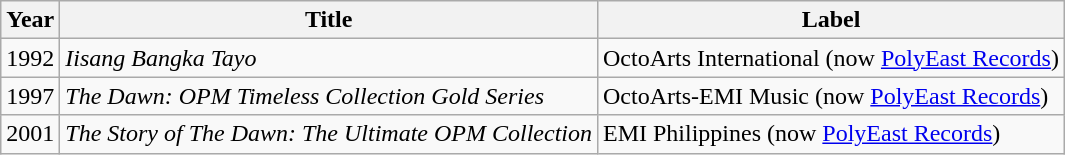<table class="wikitable">
<tr>
<th><strong>Year</strong></th>
<th><strong>Title</strong></th>
<th><strong>Label</strong></th>
</tr>
<tr>
<td>1992</td>
<td><em>Iisang Bangka Tayo</em></td>
<td>OctoArts International (now <a href='#'>PolyEast Records</a>)</td>
</tr>
<tr>
<td>1997</td>
<td><em>The Dawn: OPM Timeless Collection Gold Series</em></td>
<td>OctoArts-EMI Music (now <a href='#'>PolyEast Records</a>)</td>
</tr>
<tr>
<td>2001</td>
<td><em>The Story of The Dawn: The Ultimate OPM Collection</em></td>
<td>EMI Philippines (now <a href='#'>PolyEast Records</a>)</td>
</tr>
</table>
